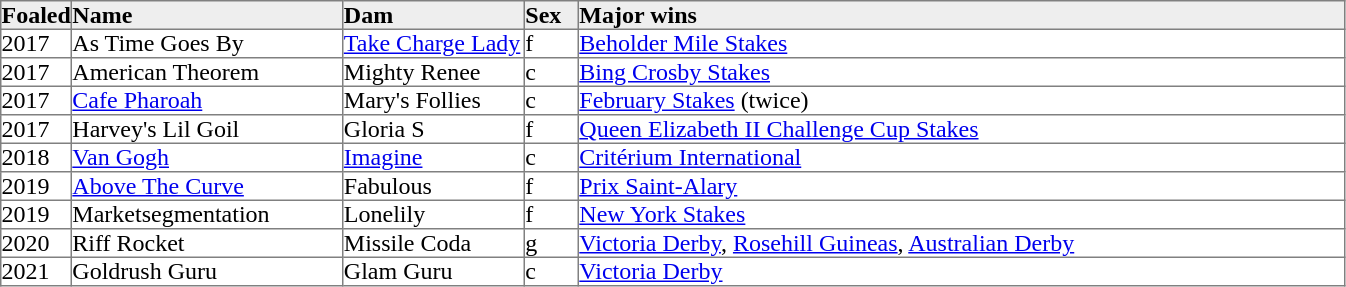<table border="1" cellpadding="0" style="border-collapse: collapse">
<tr style="background:#eee;">
<td style="width:35px;"><strong>Foaled</strong></td>
<td style="width:180px;"><strong>Name</strong></td>
<td style="width:120px;"><strong>Dam</strong></td>
<td style="width:35px;"><strong>Sex</strong></td>
<td style="width:510px;"><strong>Major wins</strong></td>
</tr>
<tr>
<td>2017</td>
<td>As Time Goes By</td>
<td><a href='#'>Take Charge Lady</a></td>
<td>f</td>
<td><a href='#'>Beholder Mile Stakes</a></td>
</tr>
<tr>
<td>2017</td>
<td>American Theorem</td>
<td>Mighty Renee</td>
<td>c</td>
<td><a href='#'>Bing Crosby Stakes</a></td>
</tr>
<tr>
<td>2017</td>
<td><a href='#'>Cafe Pharoah</a></td>
<td>Mary's Follies</td>
<td>c</td>
<td><a href='#'>February Stakes</a> (twice)</td>
</tr>
<tr>
<td>2017</td>
<td>Harvey's Lil Goil</td>
<td>Gloria S</td>
<td>f</td>
<td><a href='#'>Queen Elizabeth II Challenge Cup Stakes</a></td>
</tr>
<tr>
<td>2018</td>
<td><a href='#'>Van Gogh</a></td>
<td><a href='#'>Imagine</a></td>
<td>c</td>
<td><a href='#'>Critérium International</a></td>
</tr>
<tr>
<td>2019</td>
<td><a href='#'>Above The Curve</a></td>
<td>Fabulous</td>
<td>f</td>
<td><a href='#'>Prix Saint-Alary</a></td>
</tr>
<tr>
<td>2019</td>
<td>Marketsegmentation</td>
<td>Lonelily</td>
<td>f</td>
<td><a href='#'>New York Stakes</a></td>
</tr>
<tr>
<td>2020</td>
<td>Riff Rocket</td>
<td>Missile Coda</td>
<td>g</td>
<td><a href='#'>Victoria Derby</a>, <a href='#'>Rosehill Guineas</a>, <a href='#'>Australian Derby</a></td>
</tr>
<tr>
<td>2021</td>
<td>Goldrush Guru</td>
<td>Glam Guru</td>
<td>c</td>
<td><a href='#'>Victoria Derby</a></td>
</tr>
</table>
